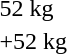<table>
<tr>
<td>52 kg<br></td>
<td></td>
<td></td>
<td></td>
</tr>
<tr>
<td>+52 kg<br></td>
<td></td>
<td></td>
<td></td>
</tr>
</table>
